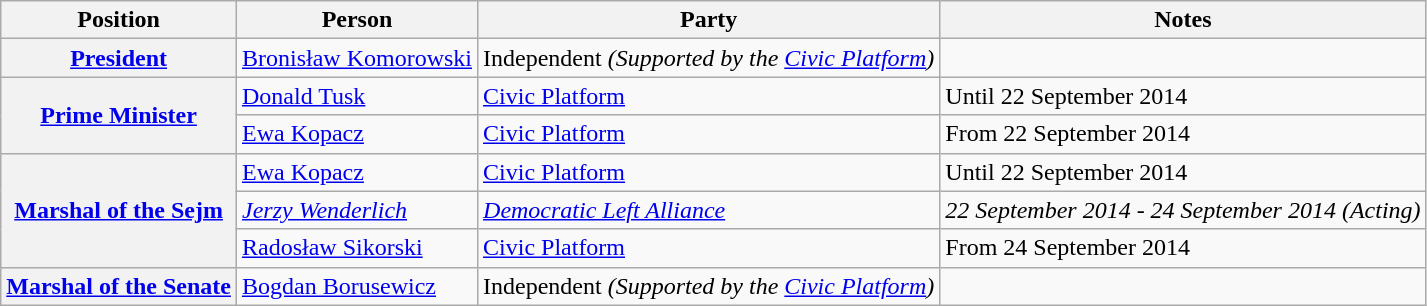<table class="wikitable">
<tr>
<th>Position</th>
<th>Person</th>
<th>Party</th>
<th>Notes</th>
</tr>
<tr>
<th><a href='#'>President</a></th>
<td><a href='#'>Bronisław Komorowski</a></td>
<td>Independent <em>(Supported by the <a href='#'>Civic Platform</a>)</em></td>
<td></td>
</tr>
<tr>
<th rowspan=2><a href='#'>Prime Minister</a></th>
<td><a href='#'>Donald Tusk</a></td>
<td><a href='#'>Civic Platform</a></td>
<td>Until 22 September 2014</td>
</tr>
<tr>
<td><a href='#'>Ewa Kopacz</a></td>
<td><a href='#'>Civic Platform</a></td>
<td>From 22 September 2014</td>
</tr>
<tr>
<th rowspan=3><a href='#'>Marshal of the Sejm</a></th>
<td><a href='#'>Ewa Kopacz</a></td>
<td><a href='#'>Civic Platform</a></td>
<td>Until 22 September 2014</td>
</tr>
<tr>
<td><em><a href='#'>Jerzy Wenderlich</a></em></td>
<td><em><a href='#'>Democratic Left Alliance</a></em></td>
<td><em>22 September 2014 - 24 September 2014 (Acting)</em></td>
</tr>
<tr>
<td><a href='#'>Radosław Sikorski</a></td>
<td><a href='#'>Civic Platform</a></td>
<td>From 24 September 2014</td>
</tr>
<tr>
<th><a href='#'>Marshal of the Senate</a></th>
<td><a href='#'>Bogdan Borusewicz</a></td>
<td>Independent <em>(Supported by the <a href='#'>Civic Platform</a>)</em></td>
<td></td>
</tr>
</table>
